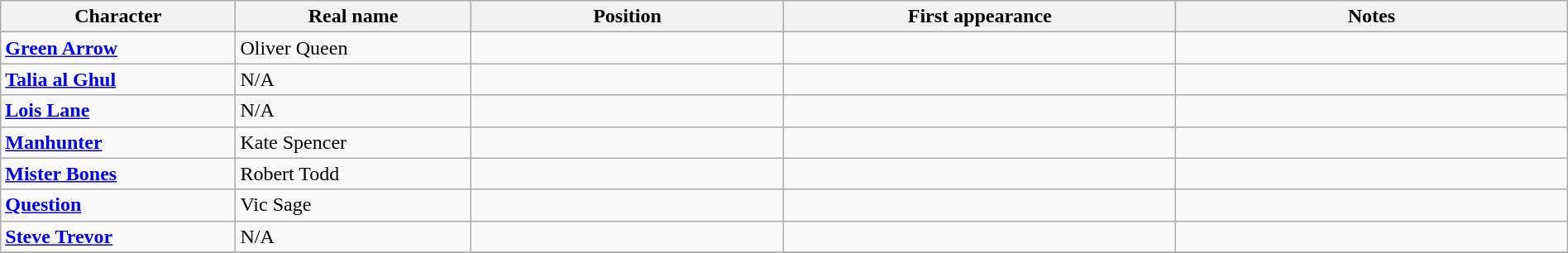<table class="wikitable" width=100%>
<tr>
<th width=15%>Character</th>
<th width=15%>Real name</th>
<th width=20%>Position</th>
<th width=25%>First appearance</th>
<th width=25%>Notes</th>
</tr>
<tr>
<td valign="top"><strong><a href='#'>Green Arrow</a></strong></td>
<td valign="top">Oliver Queen</td>
<td></td>
<td></td>
<td></td>
</tr>
<tr>
<td valign="top"><strong><a href='#'>Talia al Ghul</a></strong></td>
<td valign="top">N/A</td>
<td></td>
<td></td>
<td></td>
</tr>
<tr>
<td valign="top"><strong><a href='#'>Lois Lane</a></strong></td>
<td valign="top">N/A</td>
<td></td>
<td></td>
<td></td>
</tr>
<tr>
<td valign="top"><strong><a href='#'>Manhunter</a></strong></td>
<td valign="top">Kate Spencer</td>
<td></td>
<td></td>
<td></td>
</tr>
<tr>
<td valign="top"><strong><a href='#'>Mister Bones</a></strong></td>
<td valign="top">Robert Todd</td>
<td></td>
<td></td>
<td></td>
</tr>
<tr>
<td valign="top"><strong><a href='#'>Question</a></strong></td>
<td valign="top">Vic Sage</td>
<td></td>
<td></td>
<td></td>
</tr>
<tr>
<td valign="top"><strong><a href='#'>Steve Trevor</a></strong></td>
<td valign="top">N/A</td>
<td></td>
<td></td>
<td></td>
</tr>
<tr>
</tr>
</table>
